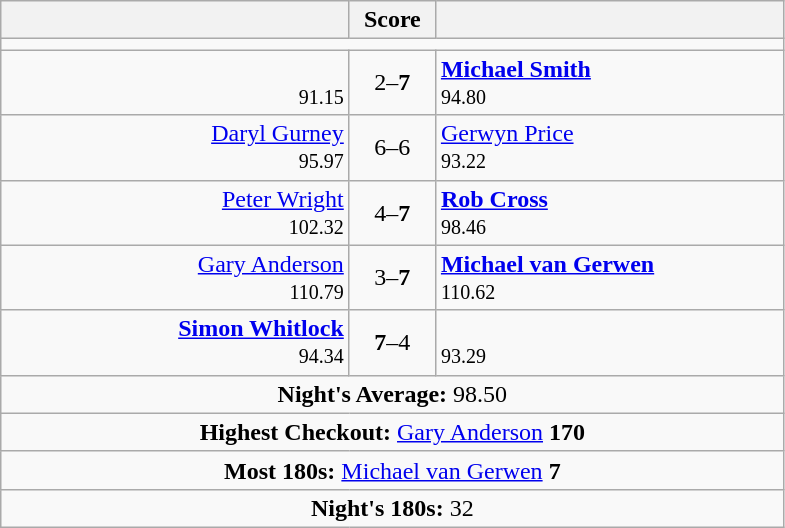<table class=wikitable style="text-align:center">
<tr>
<th width=225></th>
<th width=50>Score</th>
<th width=225></th>
</tr>
<tr align=center>
<td colspan="3"></td>
</tr>
<tr align=left>
<td align=right> <br><small><span>91.15</span></small></td>
<td align=center>2–<strong>7</strong></td>
<td> <strong><a href='#'>Michael Smith</a></strong> <br><small><span>94.80</span></small></td>
</tr>
<tr align=left>
<td align=right><a href='#'>Daryl Gurney</a>  <br><small><span>95.97</span></small></td>
<td align=center>6–6</td>
<td> <a href='#'>Gerwyn Price</a> <br><small><span>93.22</span></small></td>
</tr>
<tr align=left>
<td align=right><a href='#'>Peter Wright</a>  <br><small><span>102.32</span></small></td>
<td align=center>4–<strong>7</strong></td>
<td> <strong><a href='#'>Rob Cross</a></strong> <br><small><span>98.46</span></small></td>
</tr>
<tr align=left>
<td align=right><a href='#'>Gary Anderson</a>  <br><small><span>110.79</span></small></td>
<td align=center>3–<strong>7</strong></td>
<td> <strong><a href='#'>Michael van Gerwen</a></strong> <br><small><span>110.62</span></small></td>
</tr>
<tr align=left>
<td align=right><strong><a href='#'>Simon Whitlock</a></strong>  <br><small><span>94.34</span></small></td>
<td align=center><strong>7</strong>–4</td>
<td> <br><small><span>93.29</span></small></td>
</tr>
<tr align=center>
<td colspan="3"><strong>Night's Average:</strong> 98.50</td>
</tr>
<tr align=center>
<td colspan="3"><strong>Highest Checkout:</strong>  <a href='#'>Gary Anderson</a>  <strong>170</strong></td>
</tr>
<tr align=center>
<td colspan="3"><strong>Most 180s:</strong>  <a href='#'>Michael van Gerwen</a> <strong>7</strong></td>
</tr>
<tr align=center>
<td colspan="3"><strong>Night's 180s:</strong> 32</td>
</tr>
</table>
